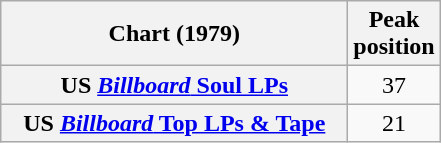<table class="wikitable plainrowheaders sortable" style="text-align:center;" border="1">
<tr>
<th scope="col" style="width:14em;">Chart (1979)</th>
<th scope="col">Peak<br>position</th>
</tr>
<tr>
<th scope="row">US <a href='#'><em>Billboard</em> Soul LPs</a></th>
<td>37</td>
</tr>
<tr>
<th scope="row">US <a href='#'><em>Billboard</em> Top LPs & Tape</a></th>
<td>21</td>
</tr>
</table>
